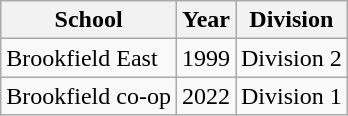<table class="wikitable">
<tr>
<th>School</th>
<th>Year</th>
<th>Division</th>
</tr>
<tr>
<td>Brookfield East</td>
<td>1999</td>
<td>Division 2</td>
</tr>
<tr>
<td>Brookfield co-op</td>
<td>2022</td>
<td>Division 1</td>
</tr>
</table>
